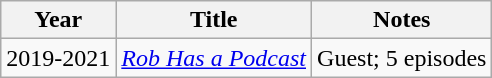<table class="wikitable sortable">
<tr>
<th>Year</th>
<th>Title</th>
<th class="unsortable">Notes</th>
</tr>
<tr>
<td>2019-2021</td>
<td><em><a href='#'>Rob Has a Podcast</a></em></td>
<td>Guest; 5 episodes</td>
</tr>
</table>
